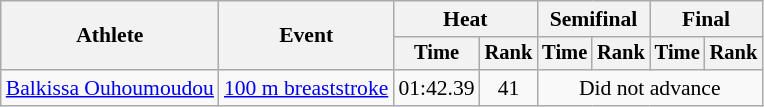<table class=wikitable style="font-size:90%">
<tr>
<th rowspan="2">Athlete</th>
<th rowspan="2">Event</th>
<th colspan="2">Heat</th>
<th colspan="2">Semifinal</th>
<th colspan="2">Final</th>
</tr>
<tr style="font-size:95%">
<th>Time</th>
<th>Rank</th>
<th>Time</th>
<th>Rank</th>
<th>Time</th>
<th>Rank</th>
</tr>
<tr align=center>
<td align=left><a href='#'>Balkissa Ouhoumoudou</a></td>
<td align=left><a href='#'>100 m breaststroke</a></td>
<td align=center>01:42.39</td>
<td align=center>41</td>
<td colspan=4 align=center>Did not advance</td>
</tr>
</table>
